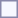<table style="border:1px solid #8888aa; background-color:#f7f8ff; padding:5px; font-size:95%; margin: 0px 12px 12px 0px;">
</table>
